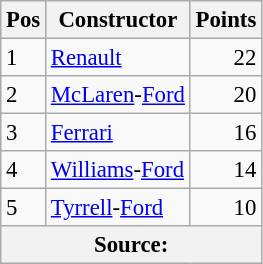<table class="wikitable" style="font-size: 95%;">
<tr>
<th>Pos</th>
<th>Constructor</th>
<th>Points</th>
</tr>
<tr>
<td>1</td>
<td> <a href='#'>Renault</a></td>
<td style="text-align:right;">22</td>
</tr>
<tr>
<td>2</td>
<td> <a href='#'>McLaren</a>-<a href='#'>Ford</a></td>
<td style="text-align:right;">20</td>
</tr>
<tr>
<td>3</td>
<td> <a href='#'>Ferrari</a></td>
<td style="text-align:right;">16</td>
</tr>
<tr>
<td>4</td>
<td> <a href='#'>Williams</a>-<a href='#'>Ford</a></td>
<td style="text-align:right;">14</td>
</tr>
<tr>
<td>5</td>
<td> <a href='#'>Tyrrell</a>-<a href='#'>Ford</a></td>
<td style="text-align:right;">10</td>
</tr>
<tr>
<th colspan=4>Source:</th>
</tr>
</table>
